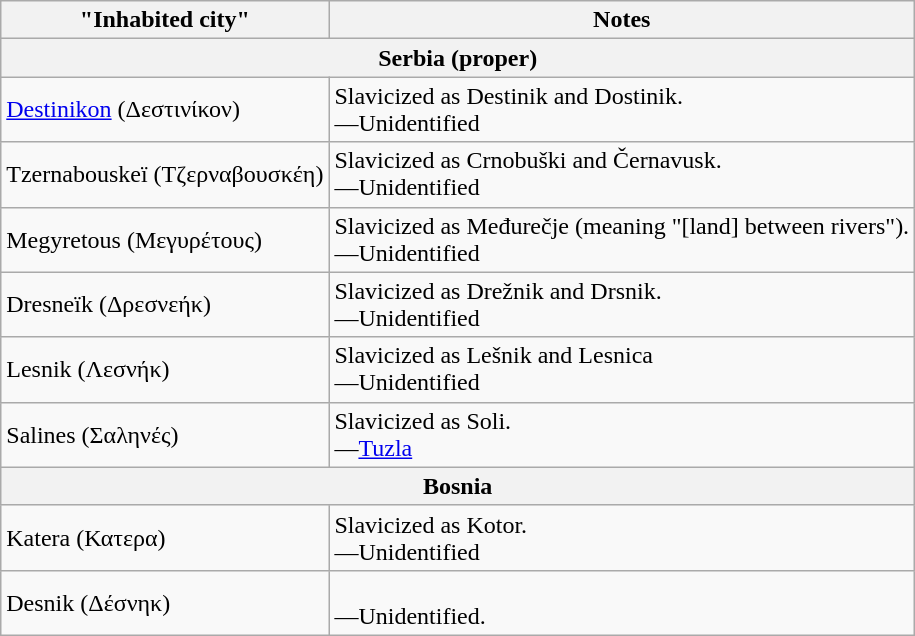<table class="wikitable">
<tr>
<th>"Inhabited city"</th>
<th>Notes</th>
</tr>
<tr>
<th colspan=2>Serbia (proper)</th>
</tr>
<tr>
<td><a href='#'>Destinikon</a> (Δεστινίκον)</td>
<td>Slavicized as Destinik and Dostinik.<br>—Unidentified</td>
</tr>
<tr>
<td>Tzernabouskeï (Τζερναβουσκέη)</td>
<td>Slavicized as Crnobuški and Černavusk.<br>—Unidentified</td>
</tr>
<tr>
<td>Megyretous (Μεγυρέτους)</td>
<td>Slavicized as Međurečje (meaning "[land] between rivers").<br>—Unidentified</td>
</tr>
<tr>
<td>Dresneïk (Δρεσνεήκ)</td>
<td>Slavicized as Drežnik and Drsnik.<br>—Unidentified</td>
</tr>
<tr>
<td>Lesnik (Λεσνήκ)</td>
<td>Slavicized as Lešnik and Lesnica<br>—Unidentified</td>
</tr>
<tr>
<td>Salines (Σαληνές)</td>
<td>Slavicized as Soli.<br>—<a href='#'>Tuzla</a></td>
</tr>
<tr>
<th colspan=2>Bosnia</th>
</tr>
<tr>
<td>Katera (Κατερα)</td>
<td>Slavicized as Kotor.<br>—Unidentified</td>
</tr>
<tr>
<td>Desnik (Δέσνηκ)</td>
<td><br>—Unidentified.</td>
</tr>
</table>
